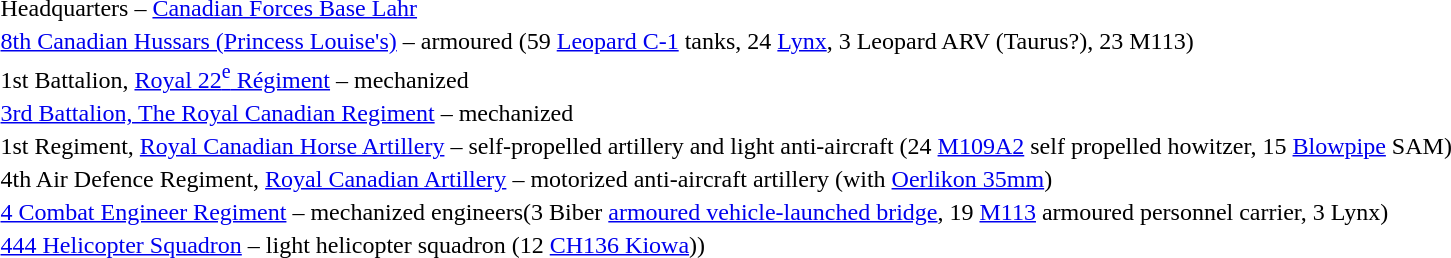<table style="vertical-align:top">
<tr>
<td>Headquarters – <a href='#'>Canadian Forces Base Lahr</a></td>
</tr>
<tr>
<td><a href='#'>8th Canadian Hussars (Princess Louise's)</a> – armoured (59 <a href='#'>Leopard C-1</a> tanks, 24 <a href='#'>Lynx</a>, 3 Leopard ARV (Taurus?), 23 M113)</td>
</tr>
<tr>
<td>1st Battalion, <a href='#'>Royal 22<sup>e</sup> Régiment</a> – mechanized</td>
</tr>
<tr>
<td><a href='#'>3rd Battalion, The Royal Canadian Regiment</a> – mechanized</td>
</tr>
<tr>
<td>1st Regiment, <a href='#'>Royal Canadian Horse Artillery</a> – self-propelled artillery and light anti-aircraft (24 <a href='#'>M109A2</a> self propelled howitzer, 15 <a href='#'>Blowpipe</a> SAM)</td>
</tr>
<tr>
<td>4th Air Defence Regiment, <a href='#'>Royal Canadian Artillery</a> – motorized anti-aircraft artillery (with <a href='#'>Oerlikon 35mm</a>)</td>
</tr>
<tr>
<td><a href='#'>4 Combat Engineer Regiment</a> – mechanized engineers(3 Biber <a href='#'>armoured vehicle-launched bridge</a>, 19 <a href='#'>M113</a> armoured personnel carrier, 3 Lynx)</td>
</tr>
<tr>
<td><a href='#'>444 Helicopter Squadron</a> – light helicopter squadron (12 <a href='#'>CH136 Kiowa</a>))</td>
</tr>
</table>
